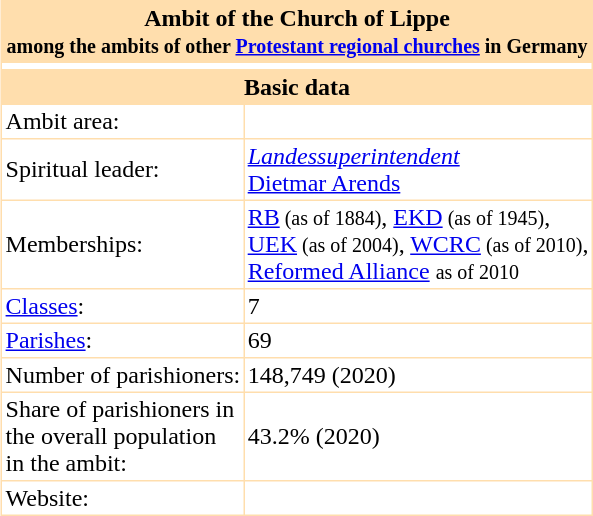<table border="0" cellpadding="2" cellspacing="1" style="float:right; empty-cells:show; margin-left:1em; margin-bottom:0.5em; background:#FFDEAD;">
<tr>
<th colspan="2">Ambit of the Church of Lippe <br><small>among the ambits of other <a href='#'>Protestant regional churches</a> in Germany</small></th>
</tr>
<tr --- bgcolor="#FFFFFF">
<td colspan="2" align="center"></td>
</tr>
<tr>
<th colspan="2">Basic data</th>
</tr>
<tr style="background: #ffffff;">
<td>Ambit area:</td>
<td></td>
</tr>
<tr style="background: #ffffff;">
<td>Spiritual leader:</td>
<td><em><a href='#'>Landessuperintendent</a></em><br><a href='#'>Dietmar Arends</a></td>
</tr>
<tr style="background: #ffffff;">
<td>Memberships:</td>
<td><a href='#'>RB</a><small> (as of 1884)</small>, <a href='#'>EKD</a><small> (as of  1945)</small>, <br><a href='#'>UEK</a><small> (as of 2004)</small>, <a href='#'>WCRC</a><small> (as of 2010)</small>, <br><a href='#'>Reformed Alliance</a> <small> as of 2010 </small></td>
</tr>
<tr style="background: #ffffff;">
<td><a href='#'>Classes</a>:</td>
<td>7</td>
</tr>
<tr style="background: #ffffff;">
<td><a href='#'>Parishes</a>:</td>
<td>69</td>
</tr>
<tr style="background: #ffffff;">
<td>Number of parishioners:</td>
<td>148,749 (2020)</td>
</tr>
<tr style="background: #ffffff;">
<td>Share of parishioners in <br>the overall population <br>in the ambit:</td>
<td>43.2% (2020)</td>
</tr>
<tr style="background: #ffffff;">
<td>Website:</td>
<td></td>
</tr>
</table>
